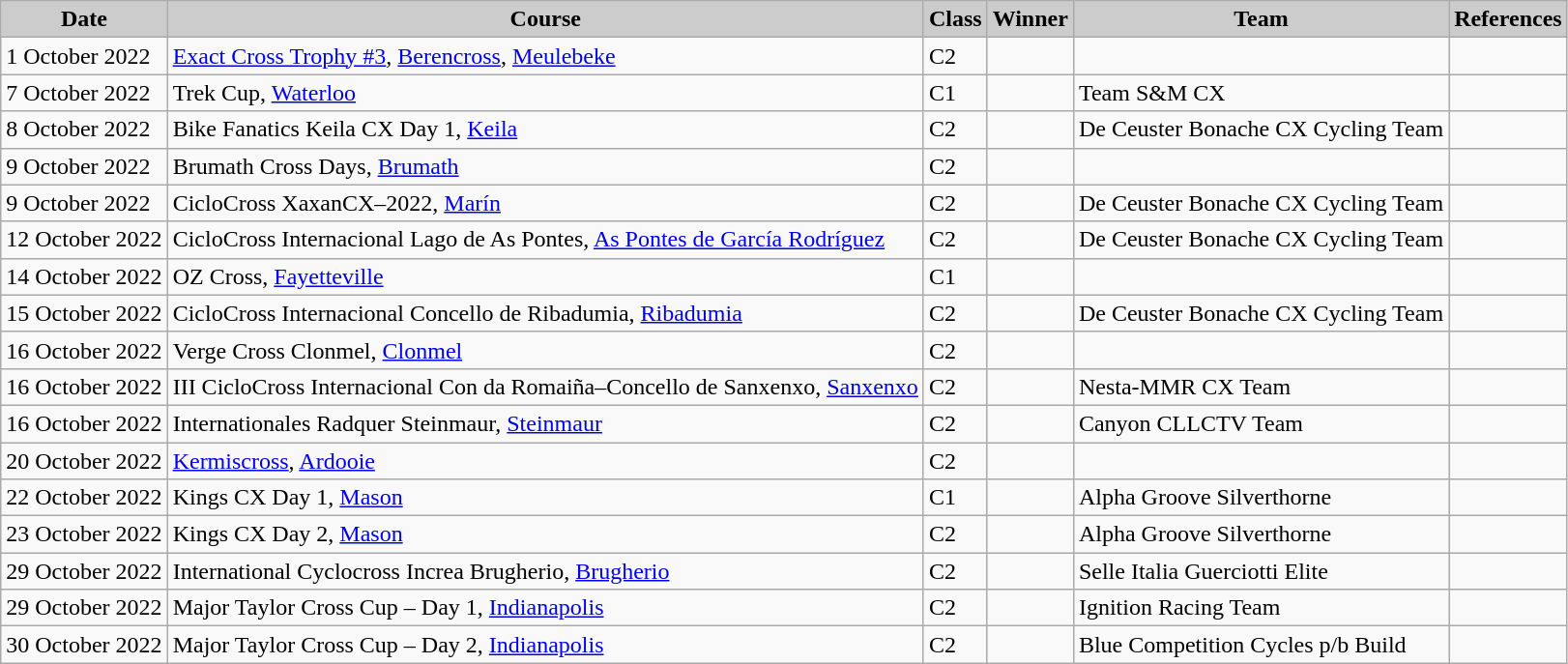<table class="wikitable sortable alternance ">
<tr>
<th scope="col" style="background-color:#CCCCCC;">Date</th>
<th scope="col" style="background-color:#CCCCCC;">Course</th>
<th scope="col" style="background-color:#CCCCCC;">Class</th>
<th scope="col" style="background-color:#CCCCCC;">Winner</th>
<th scope="col" style="background-color:#CCCCCC;">Team</th>
<th scope="col" style="background-color:#CCCCCC;">References</th>
</tr>
<tr>
<td>1 October 2022</td>
<td> <a href='#'>Exact Cross Trophy #3</a>, <a href='#'>Berencross</a>, <a href='#'>Meulebeke</a></td>
<td>C2</td>
<td></td>
<td></td>
<td></td>
</tr>
<tr>
<td>7 October 2022</td>
<td> Trek Cup, <a href='#'>Waterloo</a></td>
<td>C1</td>
<td></td>
<td>Team S&M CX</td>
<td></td>
</tr>
<tr>
<td>8 October 2022</td>
<td> Bike Fanatics Keila CX Day 1, <a href='#'>Keila</a></td>
<td>C2</td>
<td></td>
<td>De Ceuster Bonache CX Cycling Team</td>
<td></td>
</tr>
<tr>
<td>9 October 2022</td>
<td> Brumath Cross Days, <a href='#'>Brumath</a></td>
<td>C2</td>
<td></td>
<td></td>
<td></td>
</tr>
<tr>
<td>9 October 2022</td>
<td> CicloCross XaxanCX–2022, <a href='#'>Marín</a></td>
<td>C2</td>
<td></td>
<td>De Ceuster Bonache CX Cycling Team</td>
<td></td>
</tr>
<tr>
<td>12 October 2022</td>
<td> CicloCross Internacional Lago de As Pontes, <a href='#'>As Pontes de García Rodríguez</a></td>
<td>C2</td>
<td></td>
<td>De Ceuster Bonache CX Cycling Team</td>
<td></td>
</tr>
<tr>
<td>14 October 2022</td>
<td> OZ Cross, <a href='#'>Fayetteville</a></td>
<td>C1</td>
<td></td>
<td></td>
<td></td>
</tr>
<tr>
<td>15 October 2022</td>
<td> CicloCross Internacional Concello de Ribadumia, <a href='#'>Ribadumia</a></td>
<td>C2</td>
<td></td>
<td>De Ceuster Bonache CX Cycling Team</td>
<td></td>
</tr>
<tr>
<td>16 October 2022</td>
<td> Verge Cross Clonmel, <a href='#'>Clonmel</a></td>
<td>C2</td>
<td></td>
<td></td>
<td></td>
</tr>
<tr>
<td>16 October 2022</td>
<td> III CicloCross Internacional Con da Romaiña–Concello de Sanxenxo, <a href='#'>Sanxenxo</a></td>
<td>C2</td>
<td></td>
<td>Nesta-MMR CX Team</td>
<td></td>
</tr>
<tr>
<td>16 October 2022</td>
<td> Internationales Radquer Steinmaur, <a href='#'>Steinmaur</a></td>
<td>C2</td>
<td></td>
<td>Canyon CLLCTV Team</td>
<td></td>
</tr>
<tr>
<td>20 October 2022</td>
<td> <a href='#'>Kermiscross</a>, <a href='#'>Ardooie</a></td>
<td>C2</td>
<td></td>
<td></td>
<td></td>
</tr>
<tr>
<td>22 October 2022</td>
<td> Kings CX Day 1, <a href='#'>Mason</a></td>
<td>C1</td>
<td></td>
<td>Alpha Groove Silverthorne</td>
<td></td>
</tr>
<tr>
<td>23 October 2022</td>
<td> Kings CX Day 2, <a href='#'>Mason</a></td>
<td>C2</td>
<td></td>
<td>Alpha Groove Silverthorne</td>
<td></td>
</tr>
<tr>
<td>29 October 2022</td>
<td> International Cyclocross Increa Brugherio, <a href='#'>Brugherio</a></td>
<td>C2</td>
<td></td>
<td>Selle Italia Guerciotti Elite</td>
<td></td>
</tr>
<tr>
<td>29 October 2022</td>
<td> Major Taylor Cross Cup – Day 1, <a href='#'>Indianapolis</a></td>
<td>C2</td>
<td></td>
<td>Ignition Racing Team</td>
<td></td>
</tr>
<tr>
<td>30 October 2022</td>
<td> Major Taylor Cross Cup – Day 2, <a href='#'>Indianapolis</a></td>
<td>C2</td>
<td></td>
<td>Blue Competition Cycles p/b Build</td>
<td></td>
</tr>
</table>
